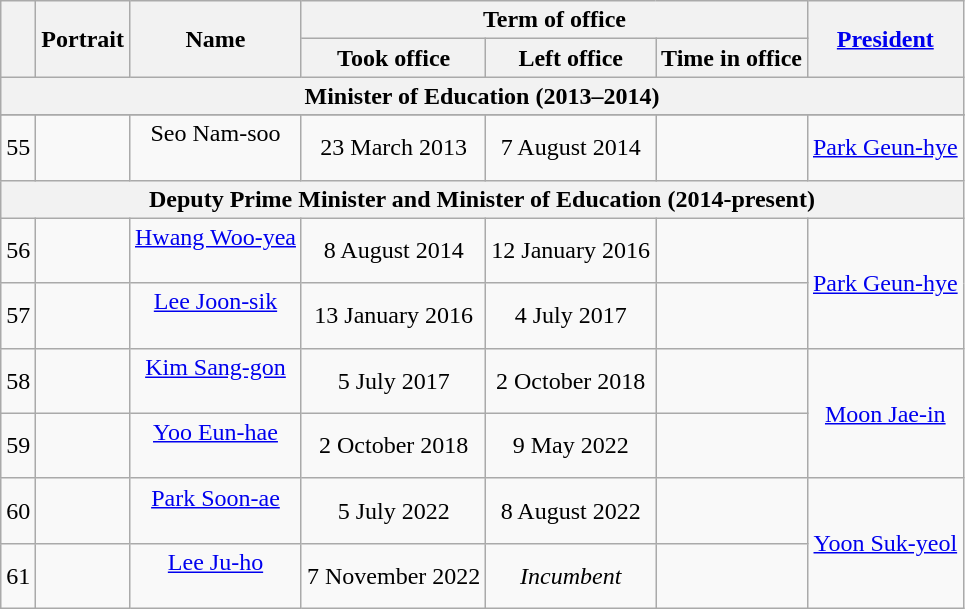<table class="wikitable sortable" style="text-align:center">
<tr>
<th rowspan="2"></th>
<th rowspan="2">Portrait</th>
<th rowspan="2">Name</th>
<th colspan="3">Term of office</th>
<th rowspan="2"><a href='#'>President</a></th>
</tr>
<tr>
<th>Took office</th>
<th>Left office</th>
<th>Time in office</th>
</tr>
<tr>
<th colspan=7>Minister of Education (2013–2014)</th>
</tr>
<tr>
</tr>
<tr>
<td>55</td>
<td></td>
<td>Seo Nam-soo<br><br></td>
<td>23 March 2013</td>
<td>7 August 2014</td>
<td></td>
<td><a href='#'>Park Geun-hye</a></td>
</tr>
<tr>
<th colspan=7>Deputy Prime Minister and Minister of Education (2014-present)</th>
</tr>
<tr>
<td>56</td>
<td></td>
<td><a href='#'>Hwang Woo-yea</a><br><br></td>
<td>8 August 2014</td>
<td>12 January 2016</td>
<td></td>
<td rowspan="2"><a href='#'>Park Geun-hye</a></td>
</tr>
<tr>
<td>57</td>
<td></td>
<td><a href='#'>Lee Joon-sik</a><br><br></td>
<td>13 January 2016</td>
<td>4 July 2017</td>
<td></td>
</tr>
<tr>
<td>58</td>
<td></td>
<td><a href='#'>Kim Sang-gon</a><br><br></td>
<td>5 July 2017</td>
<td>2 October 2018</td>
<td></td>
<td rowspan="2"><a href='#'>Moon Jae-in</a></td>
</tr>
<tr>
<td>59</td>
<td></td>
<td><a href='#'>Yoo Eun-hae</a><br><br></td>
<td>2 October 2018</td>
<td>9 May 2022</td>
<td></td>
</tr>
<tr>
<td>60</td>
<td></td>
<td><a href='#'>Park Soon-ae</a><br><br></td>
<td>5 July 2022</td>
<td>8 August 2022</td>
<td></td>
<td rowspan="2"><a href='#'>Yoon Suk-yeol</a></td>
</tr>
<tr>
<td>61</td>
<td></td>
<td><a href='#'>Lee Ju-ho</a><br><br></td>
<td>7 November 2022</td>
<td><em>Incumbent</em></td>
<td></td>
</tr>
</table>
